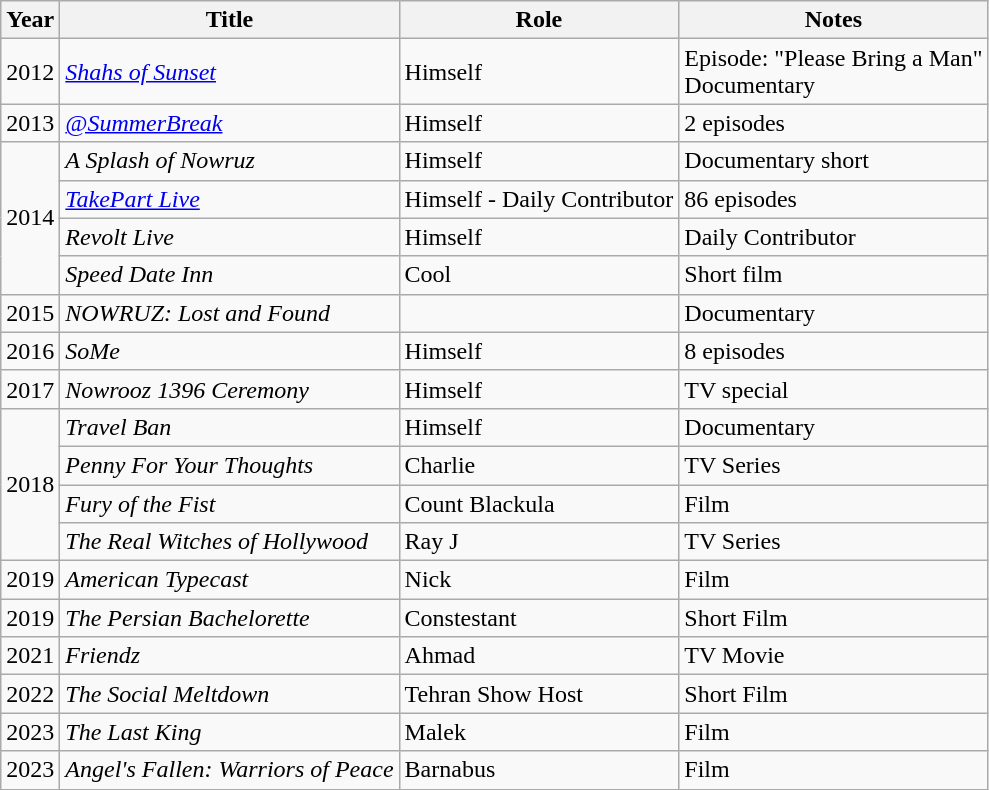<table class="wikitable sortable">
<tr>
<th>Year</th>
<th>Title</th>
<th>Role</th>
<th class="unsortable">Notes</th>
</tr>
<tr>
<td>2012</td>
<td><em><a href='#'>Shahs of Sunset</a></em></td>
<td>Himself</td>
<td>Episode: "Please Bring a Man"<br>Documentary</td>
</tr>
<tr>
<td>2013</td>
<td><em><a href='#'>@SummerBreak</a></em></td>
<td>Himself</td>
<td>2 episodes</td>
</tr>
<tr>
<td rowspan=4>2014</td>
<td><em>A Splash of Nowruz</em></td>
<td>Himself</td>
<td>Documentary short</td>
</tr>
<tr>
<td><em><a href='#'>TakePart Live</a></em></td>
<td>Himself - Daily Contributor</td>
<td>86 episodes</td>
</tr>
<tr>
<td><em>Revolt Live</em></td>
<td>Himself</td>
<td>Daily Contributor</td>
</tr>
<tr>
<td><em>Speed Date Inn</em></td>
<td>Cool</td>
<td>Short film</td>
</tr>
<tr>
<td>2015</td>
<td><em>NOWRUZ: Lost and Found</em></td>
<td></td>
<td>Documentary</td>
</tr>
<tr>
<td>2016</td>
<td><em>SoMe</em></td>
<td>Himself</td>
<td>8 episodes</td>
</tr>
<tr>
<td>2017</td>
<td><em>Nowrooz 1396 Ceremony</em></td>
<td>Himself</td>
<td>TV special</td>
</tr>
<tr>
<td rowspan=4>2018</td>
<td><em>Travel Ban</em></td>
<td>Himself</td>
<td>Documentary</td>
</tr>
<tr>
<td><em>Penny For Your Thoughts</em></td>
<td>Charlie</td>
<td>TV Series</td>
</tr>
<tr>
<td><em>Fury of the Fist</em></td>
<td>Count Blackula</td>
<td>Film</td>
</tr>
<tr>
<td><em>The Real Witches of Hollywood</em></td>
<td>Ray J</td>
<td>TV Series</td>
</tr>
<tr>
<td>2019</td>
<td><em>American Typecast</em></td>
<td>Nick</td>
<td>Film</td>
</tr>
<tr>
<td>2019</td>
<td><em>The Persian Bachelorette</em></td>
<td>Constestant</td>
<td>Short Film</td>
</tr>
<tr>
<td>2021</td>
<td><em>Friendz</em></td>
<td>Ahmad</td>
<td>TV Movie</td>
</tr>
<tr>
<td>2022</td>
<td><em>The Social Meltdown</em></td>
<td>Tehran Show Host</td>
<td>Short Film</td>
</tr>
<tr>
<td>2023</td>
<td><em>The Last King</em></td>
<td>Malek</td>
<td>Film</td>
</tr>
<tr>
<td>2023</td>
<td><em>Angel's Fallen: Warriors of Peace</em></td>
<td>Barnabus</td>
<td>Film</td>
</tr>
</table>
